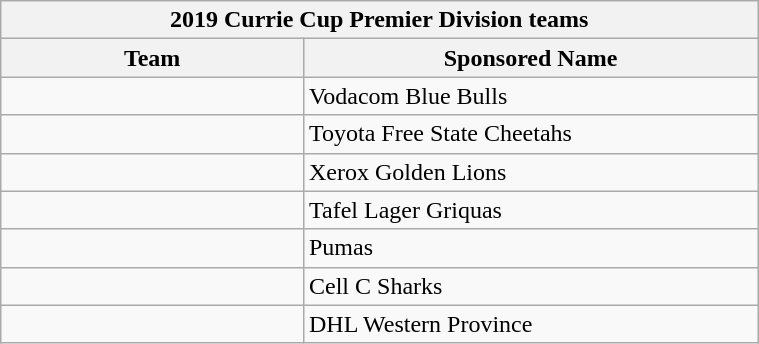<table class="wikitable collapsible sortable" style="text-align:left; font-size:100%; width:40%;">
<tr>
<th colspan="100%" align=center>2019 Currie Cup Premier Division teams</th>
</tr>
<tr>
<th width="40%">Team</th>
<th width="60%">Sponsored Name</th>
</tr>
<tr>
<td></td>
<td>Vodacom Blue Bulls</td>
</tr>
<tr>
<td></td>
<td>Toyota Free State Cheetahs</td>
</tr>
<tr>
<td></td>
<td>Xerox Golden Lions</td>
</tr>
<tr>
<td></td>
<td>Tafel Lager Griquas</td>
</tr>
<tr>
<td></td>
<td>Pumas</td>
</tr>
<tr>
<td></td>
<td>Cell C Sharks</td>
</tr>
<tr>
<td></td>
<td>DHL Western Province</td>
</tr>
</table>
